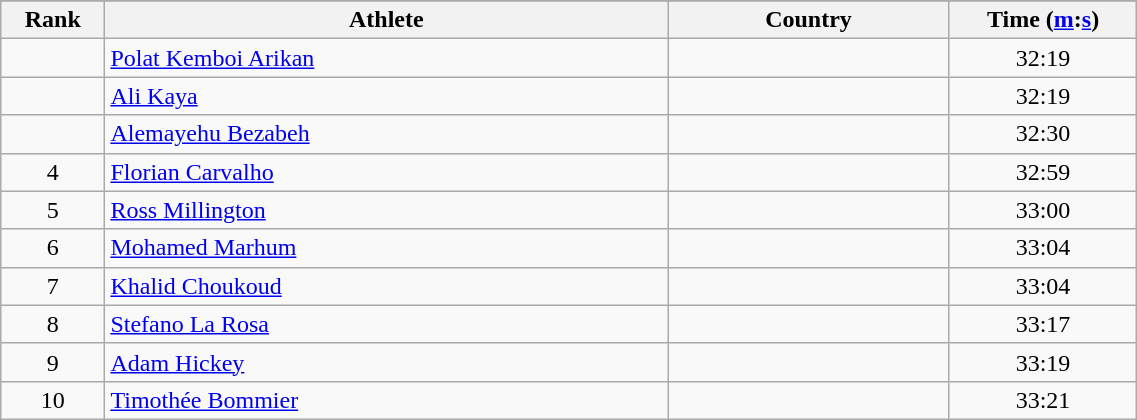<table class="wikitable" style="text-align:center;" width="60%">
<tr>
</tr>
<tr>
<th width=5%>Rank</th>
<th width=30%>Athlete</th>
<th width=15%>Country</th>
<th width=10%>Time (<a href='#'>m</a>:<a href='#'>s</a>)</th>
</tr>
<tr>
<td></td>
<td align="left"><a href='#'>Polat Kemboi Arikan</a></td>
<td align="left"></td>
<td>32:19</td>
</tr>
<tr>
<td></td>
<td align="left"><a href='#'>Ali Kaya</a></td>
<td align="left"></td>
<td>32:19</td>
</tr>
<tr>
<td></td>
<td align="left"><a href='#'>Alemayehu Bezabeh</a></td>
<td align="left"></td>
<td>32:30</td>
</tr>
<tr>
<td>4</td>
<td align="left"><a href='#'>Florian Carvalho</a></td>
<td align="left"></td>
<td>32:59</td>
</tr>
<tr>
<td>5</td>
<td align="left"><a href='#'>Ross Millington</a></td>
<td align="left"></td>
<td>33:00</td>
</tr>
<tr>
<td>6</td>
<td align="left"><a href='#'>Mohamed Marhum</a></td>
<td align="left"></td>
<td>33:04</td>
</tr>
<tr>
<td>7</td>
<td align="left"><a href='#'>Khalid Choukoud</a></td>
<td align="left"></td>
<td>33:04</td>
</tr>
<tr>
<td>8</td>
<td align="left"><a href='#'>Stefano La Rosa</a></td>
<td align="left"></td>
<td>33:17</td>
</tr>
<tr>
<td>9</td>
<td align="left"><a href='#'>Adam Hickey</a></td>
<td align="left"></td>
<td>33:19</td>
</tr>
<tr>
<td>10</td>
<td align="left"><a href='#'>Timothée Bommier</a></td>
<td align="left"></td>
<td>33:21</td>
</tr>
</table>
